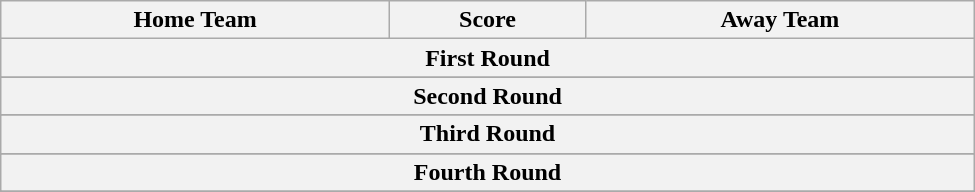<table class="wikitable" style="text-align: center; width:650px">
<tr>
<th scope=col width="245px">Home Team</th>
<th scope=col width="120px">Score</th>
<th scope=col width="245px">Away Team</th>
</tr>
<tr>
<th colspan="3">First Round</th>
</tr>
<tr>
</tr>
<tr>
<th colspan="3">Second Round</th>
</tr>
<tr>
</tr>
<tr>
<th colspan="3">Third Round</th>
</tr>
<tr>
</tr>
<tr>
</tr>
<tr>
<th colspan="3">Fourth Round</th>
</tr>
<tr>
</tr>
<tr>
</tr>
</table>
